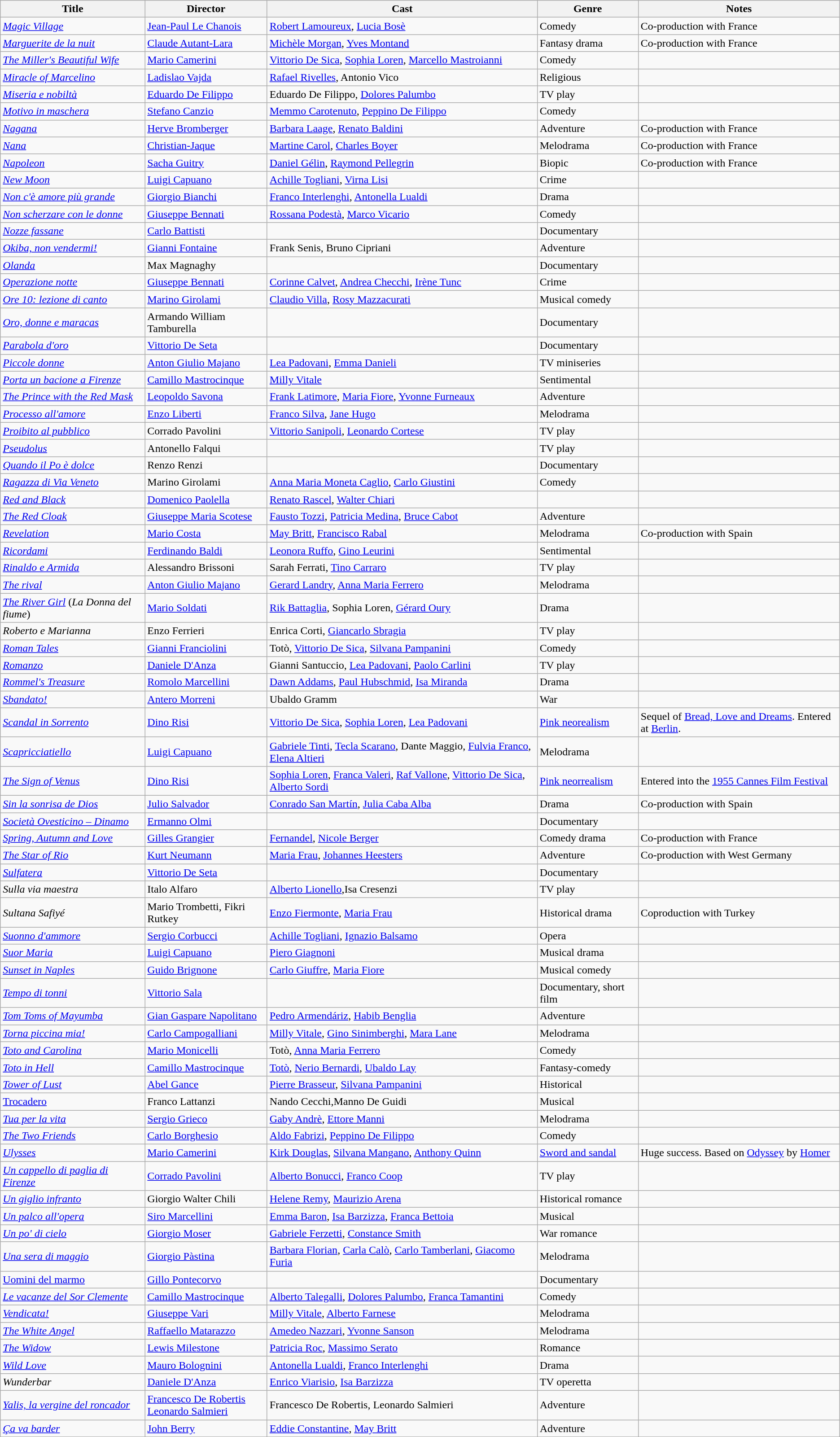<table class=wikitable>
<tr>
<th>Title</th>
<th>Director</th>
<th>Cast</th>
<th>Genre</th>
<th>Notes</th>
</tr>
<tr>
<td><em><a href='#'>Magic Village</a></em></td>
<td><a href='#'>Jean-Paul Le Chanois</a></td>
<td><a href='#'>Robert Lamoureux</a>, <a href='#'>Lucia Bosè</a></td>
<td>Comedy</td>
<td>Co-production with France</td>
</tr>
<tr>
<td><em><a href='#'>Marguerite de la nuit</a></em></td>
<td><a href='#'>Claude Autant-Lara</a></td>
<td><a href='#'>Michèle Morgan</a>, <a href='#'>Yves Montand</a></td>
<td>Fantasy drama</td>
<td>Co-production with France</td>
</tr>
<tr>
<td><em><a href='#'>The Miller's Beautiful Wife</a></em></td>
<td><a href='#'>Mario Camerini</a></td>
<td><a href='#'>Vittorio De Sica</a>, <a href='#'>Sophia Loren</a>, <a href='#'>Marcello Mastroianni</a></td>
<td>Comedy</td>
<td></td>
</tr>
<tr>
<td><em><a href='#'>Miracle of Marcelino</a></em></td>
<td><a href='#'>Ladislao Vajda</a></td>
<td><a href='#'>Rafael Rivelles</a>, Antonio Vico</td>
<td>Religious</td>
<td></td>
</tr>
<tr>
<td><em><a href='#'>Miseria e nobiltà</a></em></td>
<td><a href='#'>Eduardo De Filippo</a></td>
<td>Eduardo De Filippo, <a href='#'>Dolores Palumbo</a></td>
<td>TV play</td>
<td></td>
</tr>
<tr>
<td><em><a href='#'>Motivo in maschera</a></em></td>
<td><a href='#'>Stefano Canzio</a></td>
<td><a href='#'>Memmo Carotenuto</a>, <a href='#'>Peppino De Filippo</a></td>
<td>Comedy</td>
<td></td>
</tr>
<tr>
<td><em><a href='#'>Nagana</a></em></td>
<td><a href='#'>Herve Bromberger</a></td>
<td><a href='#'>Barbara Laage</a>, <a href='#'>Renato Baldini</a></td>
<td>Adventure</td>
<td>Co-production with France</td>
</tr>
<tr>
<td><em><a href='#'>Nana</a></em></td>
<td><a href='#'>Christian-Jaque</a></td>
<td><a href='#'>Martine Carol</a>, <a href='#'>Charles Boyer</a></td>
<td>Melodrama</td>
<td>Co-production with France</td>
</tr>
<tr>
<td><em><a href='#'>Napoleon</a></em></td>
<td><a href='#'>Sacha Guitry</a></td>
<td><a href='#'>Daniel Gélin</a>, <a href='#'>Raymond Pellegrin</a></td>
<td>Biopic</td>
<td>Co-production with France</td>
</tr>
<tr>
<td><em><a href='#'>New Moon</a></em></td>
<td><a href='#'>Luigi Capuano</a></td>
<td><a href='#'>Achille Togliani</a>, <a href='#'>Virna Lisi</a></td>
<td>Crime</td>
<td></td>
</tr>
<tr>
<td><em><a href='#'>Non c'è amore più grande</a></em></td>
<td><a href='#'>Giorgio Bianchi</a></td>
<td><a href='#'>Franco Interlenghi</a>, <a href='#'>Antonella Lualdi</a></td>
<td>Drama</td>
<td></td>
</tr>
<tr>
<td><em><a href='#'>Non scherzare con le donne</a></em></td>
<td><a href='#'>Giuseppe Bennati</a></td>
<td><a href='#'>Rossana Podestà</a>, <a href='#'>Marco Vicario</a></td>
<td>Comedy</td>
<td></td>
</tr>
<tr>
<td><em><a href='#'>Nozze fassane</a></em></td>
<td><a href='#'>Carlo Battisti</a></td>
<td></td>
<td>Documentary</td>
<td></td>
</tr>
<tr>
<td><em><a href='#'>Okiba, non vendermi!</a></em></td>
<td><a href='#'>Gianni Fontaine</a></td>
<td>Frank Senis, Bruno Cipriani</td>
<td>Adventure</td>
<td></td>
</tr>
<tr>
<td><em><a href='#'>Olanda</a></em></td>
<td>Max Magnaghy</td>
<td></td>
<td>Documentary</td>
<td></td>
</tr>
<tr>
<td><em><a href='#'>Operazione notte</a></em></td>
<td><a href='#'>Giuseppe Bennati</a></td>
<td><a href='#'>Corinne Calvet</a>, <a href='#'>Andrea Checchi</a>, <a href='#'>Irène Tunc</a></td>
<td>Crime</td>
<td></td>
</tr>
<tr>
<td><em><a href='#'>Ore 10: lezione di canto</a></em></td>
<td><a href='#'>Marino Girolami</a></td>
<td><a href='#'>Claudio Villa</a>, <a href='#'>Rosy Mazzacurati</a></td>
<td>Musical comedy</td>
<td></td>
</tr>
<tr>
<td><em><a href='#'>Oro, donne e maracas</a></em></td>
<td>Armando William Tamburella</td>
<td></td>
<td>Documentary</td>
<td></td>
</tr>
<tr>
<td><em><a href='#'>Parabola d'oro</a></em></td>
<td><a href='#'>Vittorio De Seta</a></td>
<td></td>
<td>Documentary</td>
<td></td>
</tr>
<tr>
<td><em><a href='#'>Piccole donne</a></em></td>
<td><a href='#'>Anton Giulio Majano</a></td>
<td><a href='#'>Lea Padovani</a>, <a href='#'>Emma Danieli</a></td>
<td>TV miniseries</td>
<td></td>
</tr>
<tr>
<td><em><a href='#'>Porta un bacione a Firenze</a></em></td>
<td><a href='#'>Camillo Mastrocinque</a></td>
<td><a href='#'>Milly Vitale</a></td>
<td>Sentimental</td>
<td></td>
</tr>
<tr>
<td><em><a href='#'>The Prince with the Red Mask</a></em></td>
<td><a href='#'>Leopoldo Savona</a></td>
<td><a href='#'>Frank Latimore</a>, <a href='#'>Maria Fiore</a>, <a href='#'>Yvonne Furneaux</a></td>
<td>Adventure</td>
<td></td>
</tr>
<tr>
<td><em><a href='#'>Processo all'amore</a></em></td>
<td><a href='#'>Enzo Liberti</a></td>
<td><a href='#'>Franco Silva</a>, <a href='#'>Jane Hugo</a></td>
<td>Melodrama</td>
<td></td>
</tr>
<tr>
<td><em><a href='#'>Proibito al pubblico</a></em></td>
<td>Corrado Pavolini</td>
<td><a href='#'>Vittorio Sanipoli</a>, <a href='#'>Leonardo Cortese</a></td>
<td>TV play</td>
<td></td>
</tr>
<tr>
<td><em><a href='#'>Pseudolus</a></em></td>
<td>Antonello Falqui</td>
<td></td>
<td>TV play</td>
<td></td>
</tr>
<tr>
<td><em><a href='#'>Quando il Po è dolce</a></em></td>
<td>Renzo Renzi</td>
<td></td>
<td>Documentary</td>
<td></td>
</tr>
<tr>
<td><em><a href='#'>Ragazza di Via Veneto</a></em></td>
<td>Marino Girolami</td>
<td><a href='#'>Anna Maria Moneta Caglio</a>, <a href='#'>Carlo Giustini</a></td>
<td>Comedy</td>
<td></td>
</tr>
<tr>
<td><em><a href='#'>Red and Black</a></em></td>
<td><a href='#'>Domenico Paolella</a></td>
<td><a href='#'>Renato Rascel</a>, <a href='#'>Walter Chiari</a></td>
<td></td>
<td></td>
</tr>
<tr>
<td><em><a href='#'>The Red Cloak</a></em></td>
<td><a href='#'>Giuseppe Maria Scotese</a></td>
<td><a href='#'>Fausto Tozzi</a>, <a href='#'>Patricia Medina</a>, <a href='#'>Bruce Cabot</a></td>
<td>Adventure</td>
<td></td>
</tr>
<tr>
<td><em><a href='#'>Revelation</a></em></td>
<td><a href='#'>Mario Costa</a></td>
<td><a href='#'>May Britt</a>, <a href='#'>Francisco Rabal</a></td>
<td>Melodrama</td>
<td>Co-production with Spain</td>
</tr>
<tr>
<td><em><a href='#'>Ricordami</a></em></td>
<td><a href='#'>Ferdinando Baldi</a></td>
<td><a href='#'>Leonora Ruffo</a>, <a href='#'>Gino Leurini</a></td>
<td>Sentimental</td>
<td></td>
</tr>
<tr>
<td><em><a href='#'>Rinaldo e Armida</a></em></td>
<td>Alessandro Brissoni</td>
<td>Sarah Ferrati, <a href='#'>Tino Carraro</a></td>
<td>TV play</td>
<td></td>
</tr>
<tr>
<td><em><a href='#'>The rival</a></em></td>
<td><a href='#'>Anton Giulio Majano</a></td>
<td><a href='#'>Gerard Landry</a>, <a href='#'>Anna Maria Ferrero</a></td>
<td>Melodrama</td>
<td></td>
</tr>
<tr>
<td><em><a href='#'>The River Girl</a></em> (<em>La Donna del fiume</em>)</td>
<td><a href='#'>Mario Soldati</a></td>
<td><a href='#'>Rik Battaglia</a>, Sophia Loren, <a href='#'>Gérard Oury</a></td>
<td>Drama</td>
<td></td>
</tr>
<tr>
<td><em>Roberto e Marianna</em></td>
<td>Enzo Ferrieri</td>
<td>Enrica Corti, <a href='#'>Giancarlo Sbragia</a></td>
<td>TV play</td>
<td></td>
</tr>
<tr>
<td><em><a href='#'>Roman Tales</a></em></td>
<td><a href='#'>Gianni Franciolini</a></td>
<td>Totò, <a href='#'>Vittorio De Sica</a>, <a href='#'>Silvana Pampanini</a></td>
<td>Comedy</td>
<td></td>
</tr>
<tr>
<td><em><a href='#'>Romanzo</a></em></td>
<td><a href='#'>Daniele D'Anza</a></td>
<td>Gianni Santuccio, <a href='#'>Lea Padovani</a>, <a href='#'>Paolo Carlini</a></td>
<td>TV play</td>
<td></td>
</tr>
<tr>
<td><em><a href='#'>Rommel's Treasure</a></em></td>
<td><a href='#'>Romolo Marcellini</a></td>
<td><a href='#'>Dawn Addams</a>, <a href='#'>Paul Hubschmid</a>, <a href='#'>Isa Miranda</a></td>
<td>Drama</td>
<td></td>
</tr>
<tr>
<td><em><a href='#'>Sbandato!</a></em></td>
<td><a href='#'>Antero Morreni</a></td>
<td>Ubaldo Gramm</td>
<td>War</td>
<td></td>
</tr>
<tr>
<td><em><a href='#'>Scandal in Sorrento</a></em></td>
<td><a href='#'>Dino Risi</a></td>
<td><a href='#'>Vittorio De Sica</a>, <a href='#'>Sophia Loren</a>, <a href='#'>Lea Padovani</a></td>
<td><a href='#'>Pink neorealism</a></td>
<td>Sequel of <a href='#'>Bread, Love and Dreams</a>. Entered at <a href='#'>Berlin</a>.</td>
</tr>
<tr>
<td><em><a href='#'>Scapricciatiello</a></em></td>
<td><a href='#'>Luigi Capuano</a></td>
<td><a href='#'>Gabriele Tinti</a>, <a href='#'>Tecla Scarano</a>, Dante Maggio, <a href='#'>Fulvia Franco</a>, <a href='#'>Elena Altieri</a></td>
<td>Melodrama</td>
<td></td>
</tr>
<tr>
<td><em><a href='#'>The Sign of Venus</a></em></td>
<td><a href='#'>Dino Risi</a></td>
<td><a href='#'>Sophia Loren</a>, <a href='#'>Franca Valeri</a>, <a href='#'>Raf Vallone</a>, <a href='#'>Vittorio De Sica</a>, <a href='#'>Alberto Sordi</a></td>
<td><a href='#'>Pink neorrealism</a></td>
<td>Entered into the <a href='#'>1955 Cannes Film Festival</a></td>
</tr>
<tr>
<td><em><a href='#'>Sin la sonrisa de Dios</a></em></td>
<td><a href='#'>Julio Salvador</a></td>
<td><a href='#'>Conrado San Martín</a>, <a href='#'>Julia Caba Alba</a></td>
<td>Drama</td>
<td>Co-production with Spain</td>
</tr>
<tr>
<td><em><a href='#'>Società Ovesticino – Dinamo</a></em></td>
<td><a href='#'>Ermanno Olmi</a></td>
<td></td>
<td>Documentary</td>
<td></td>
</tr>
<tr>
<td><em><a href='#'>Spring, Autumn and Love</a></em></td>
<td><a href='#'>Gilles Grangier</a></td>
<td><a href='#'>Fernandel</a>, <a href='#'>Nicole Berger</a></td>
<td>Comedy drama</td>
<td>Co-production with France</td>
</tr>
<tr>
<td><em><a href='#'>The Star of Rio</a></em></td>
<td><a href='#'>Kurt Neumann</a></td>
<td><a href='#'>Maria Frau</a>, <a href='#'>Johannes Heesters</a></td>
<td>Adventure</td>
<td>Co-production with West Germany</td>
</tr>
<tr>
<td><em><a href='#'>Sulfatera</a></em></td>
<td><a href='#'>Vittorio De Seta</a></td>
<td></td>
<td>Documentary</td>
<td></td>
</tr>
<tr>
<td><em>Sulla via maestra</em></td>
<td>Italo Alfaro</td>
<td><a href='#'>Alberto Lionello</a>,Isa Cresenzi</td>
<td>TV play</td>
<td></td>
</tr>
<tr>
<td><em>Sultana Safiyé</em></td>
<td>Mario Trombetti, Fikri Rutkey</td>
<td><a href='#'>Enzo Fiermonte</a>, <a href='#'>Maria Frau</a></td>
<td>Historical drama</td>
<td>Coproduction with Turkey</td>
</tr>
<tr>
<td><em><a href='#'>Suonno d'ammore</a></em></td>
<td><a href='#'>Sergio Corbucci</a></td>
<td><a href='#'>Achille Togliani</a>, <a href='#'>Ignazio Balsamo</a></td>
<td>Opera</td>
<td></td>
</tr>
<tr>
<td><em><a href='#'>Suor Maria</a></em></td>
<td><a href='#'>Luigi Capuano</a></td>
<td><a href='#'>Piero Giagnoni</a></td>
<td>Musical drama</td>
<td></td>
</tr>
<tr>
<td><em><a href='#'>Sunset in Naples</a></em></td>
<td><a href='#'>Guido Brignone</a></td>
<td><a href='#'>Carlo Giuffre</a>, <a href='#'>Maria Fiore</a></td>
<td>Musical comedy</td>
<td></td>
</tr>
<tr>
<td><em><a href='#'>Tempo di tonni</a></em></td>
<td><a href='#'>Vittorio Sala</a></td>
<td></td>
<td>Documentary, short film</td>
<td></td>
</tr>
<tr>
<td><em><a href='#'>Tom Toms of Mayumba</a></em></td>
<td><a href='#'>Gian Gaspare Napolitano</a></td>
<td><a href='#'>Pedro Armendáriz</a>, <a href='#'>Habib Benglia</a></td>
<td>Adventure</td>
<td></td>
</tr>
<tr>
<td><em><a href='#'>Torna piccina mia!</a></em></td>
<td><a href='#'>Carlo Campogalliani</a></td>
<td><a href='#'>Milly Vitale</a>, <a href='#'>Gino Sinimberghi</a>, <a href='#'>Mara Lane</a></td>
<td>Melodrama</td>
<td></td>
</tr>
<tr>
<td><em><a href='#'>Toto and Carolina</a></em></td>
<td><a href='#'>Mario Monicelli</a></td>
<td>Totò, <a href='#'>Anna Maria Ferrero</a></td>
<td>Comedy</td>
<td></td>
</tr>
<tr>
<td><em><a href='#'>Toto in Hell</a></em></td>
<td><a href='#'>Camillo Mastrocinque</a></td>
<td><a href='#'>Totò</a>, <a href='#'>Nerio Bernardi</a>, <a href='#'>Ubaldo Lay</a></td>
<td>Fantasy-comedy</td>
<td></td>
</tr>
<tr>
<td><em><a href='#'>Tower of Lust</a></em></td>
<td><a href='#'>Abel Gance</a></td>
<td><a href='#'>Pierre Brasseur</a>, <a href='#'>Silvana Pampanini</a></td>
<td>Historical</td>
<td></td>
</tr>
<tr>
<td><a href='#'>Trocadero</a></td>
<td>Franco Lattanzi</td>
<td>Nando Cecchi,Manno De Guidi</td>
<td>Musical</td>
<td></td>
</tr>
<tr>
<td><em><a href='#'>Tua per la vita</a></em></td>
<td><a href='#'>Sergio Grieco</a></td>
<td><a href='#'>Gaby Andrè</a>, <a href='#'>Ettore Manni</a></td>
<td>Melodrama</td>
<td></td>
</tr>
<tr>
<td><em><a href='#'>The Two Friends</a></em></td>
<td><a href='#'>Carlo Borghesio</a></td>
<td><a href='#'>Aldo Fabrizi</a>, <a href='#'>Peppino De Filippo</a></td>
<td>Comedy</td>
<td></td>
</tr>
<tr>
<td><em><a href='#'>Ulysses</a></em></td>
<td><a href='#'>Mario Camerini</a></td>
<td><a href='#'>Kirk Douglas</a>, <a href='#'>Silvana Mangano</a>, <a href='#'>Anthony Quinn</a></td>
<td><a href='#'>Sword and sandal</a></td>
<td>Huge success. Based on <a href='#'>Odyssey</a> by <a href='#'>Homer</a></td>
</tr>
<tr>
<td><em><a href='#'>Un cappello di paglia di Firenze</a></em></td>
<td><a href='#'>Corrado Pavolini</a></td>
<td><a href='#'>Alberto Bonucci</a>, <a href='#'>Franco Coop</a></td>
<td>TV play</td>
<td></td>
</tr>
<tr>
<td><em><a href='#'>Un giglio infranto</a></em></td>
<td>Giorgio Walter Chili</td>
<td><a href='#'>Helene Remy</a>, <a href='#'>Maurizio Arena</a></td>
<td>Historical romance</td>
<td></td>
</tr>
<tr>
<td><em><a href='#'>Un palco all'opera</a></em></td>
<td><a href='#'>Siro Marcellini</a></td>
<td><a href='#'>Emma Baron</a>, <a href='#'>Isa Barzizza</a>, <a href='#'>Franca Bettoia</a></td>
<td>Musical</td>
<td></td>
</tr>
<tr>
<td><em><a href='#'>Un po' di cielo</a></em></td>
<td><a href='#'>Giorgio Moser</a></td>
<td><a href='#'>Gabriele Ferzetti</a>, <a href='#'>Constance Smith</a></td>
<td>War romance</td>
<td></td>
</tr>
<tr>
<td><em><a href='#'>Una sera di maggio</a></em></td>
<td><a href='#'>Giorgio Pàstina</a></td>
<td><a href='#'>Barbara Florian</a>, <a href='#'>Carla Calò</a>, <a href='#'>Carlo Tamberlani</a>, <a href='#'>Giacomo Furia</a></td>
<td>Melodrama</td>
<td></td>
</tr>
<tr>
<td><a href='#'>Uomini del marmo</a></td>
<td><a href='#'>Gillo Pontecorvo</a></td>
<td></td>
<td>Documentary</td>
<td></td>
</tr>
<tr>
<td><em><a href='#'>Le vacanze del Sor Clemente</a></em></td>
<td><a href='#'>Camillo Mastrocinque</a></td>
<td><a href='#'>Alberto Talegalli</a>, <a href='#'>Dolores Palumbo</a>, <a href='#'>Franca Tamantini</a></td>
<td>Comedy</td>
<td></td>
</tr>
<tr>
<td><em><a href='#'>Vendicata!</a></em></td>
<td><a href='#'>Giuseppe Vari</a></td>
<td><a href='#'>Milly Vitale</a>, <a href='#'>Alberto Farnese</a></td>
<td>Melodrama</td>
<td></td>
</tr>
<tr>
<td><em><a href='#'>The White Angel</a></em></td>
<td><a href='#'>Raffaello Matarazzo</a></td>
<td><a href='#'>Amedeo Nazzari</a>, <a href='#'>Yvonne Sanson</a></td>
<td>Melodrama</td>
<td></td>
</tr>
<tr>
<td><em><a href='#'>The Widow</a></em></td>
<td><a href='#'>Lewis Milestone</a></td>
<td><a href='#'>Patricia Roc</a>, <a href='#'>Massimo Serato</a></td>
<td>Romance</td>
<td></td>
</tr>
<tr>
<td><em><a href='#'>Wild Love</a></em></td>
<td><a href='#'>Mauro Bolognini</a></td>
<td><a href='#'>Antonella Lualdi</a>, <a href='#'>Franco Interlenghi</a></td>
<td>Drama</td>
<td></td>
</tr>
<tr>
<td><em>Wunderbar</em></td>
<td><a href='#'>Daniele D'Anza</a></td>
<td><a href='#'>Enrico Viarisio</a>, <a href='#'>Isa Barzizza</a></td>
<td>TV operetta</td>
<td></td>
</tr>
<tr>
<td><em><a href='#'>Yalis, la vergine del roncador</a></em></td>
<td><a href='#'>Francesco De Robertis</a><br><a href='#'>Leonardo Salmieri</a></td>
<td>Francesco De Robertis, Leonardo Salmieri</td>
<td>Adventure</td>
<td></td>
</tr>
<tr>
<td><em><a href='#'>Ça va barder</a></em></td>
<td><a href='#'>John Berry</a></td>
<td><a href='#'>Eddie Constantine</a>, <a href='#'>May Britt</a></td>
<td>Adventure</td>
<td></td>
</tr>
<tr>
</tr>
</table>
